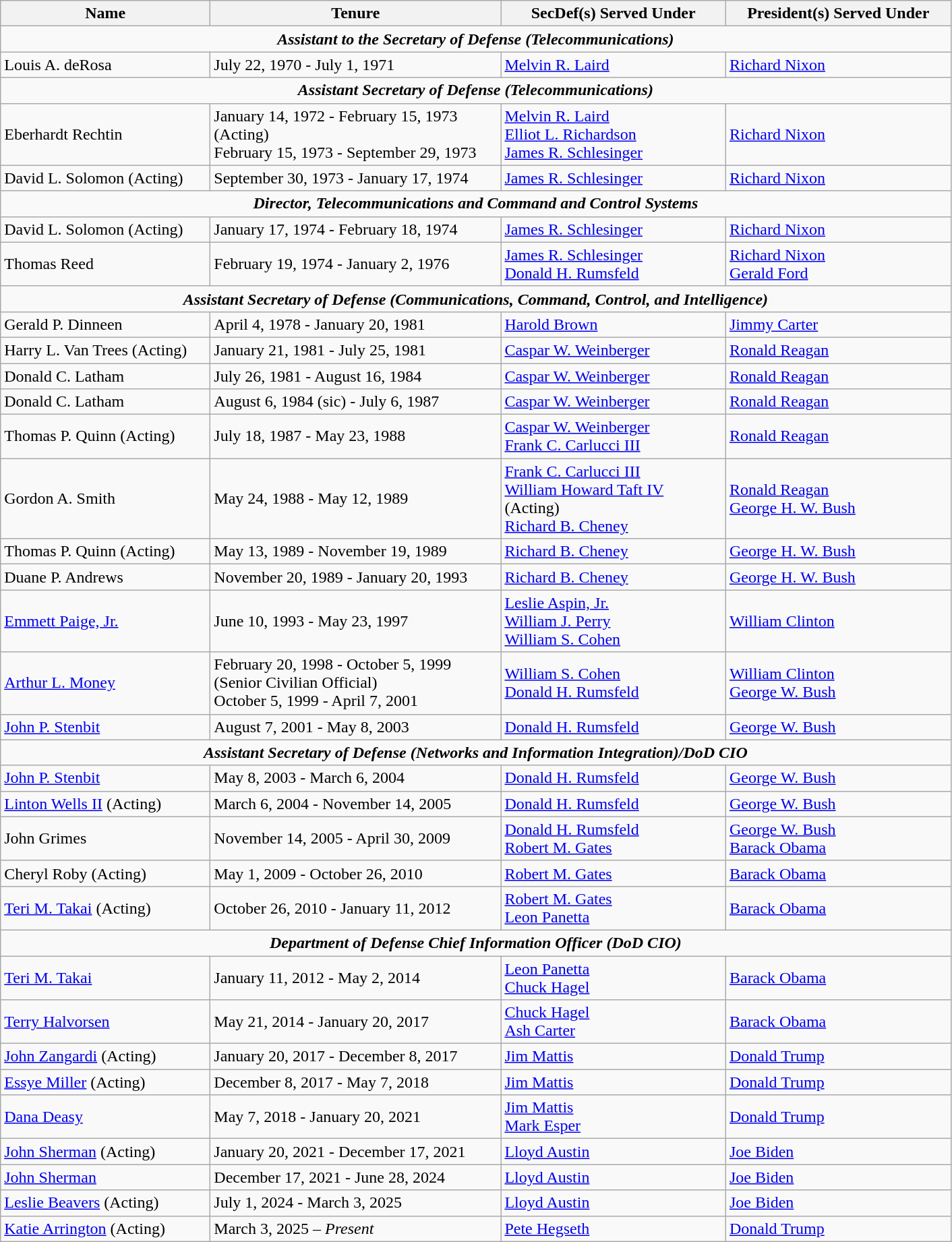<table class="wikitable">
<tr>
<th scope="col" width="200">Name</th>
<th scope="col" width="280">Tenure</th>
<th scope="col" width="215">SecDef(s) Served Under</th>
<th scope="col" width="215">President(s) Served Under</th>
</tr>
<tr>
<td colspan="4" align="center"><strong><em>Assistant to the Secretary of Defense (Telecommunications)</em></strong></td>
</tr>
<tr>
<td>Louis A. deRosa</td>
<td>July 22, 1970 - July 1, 1971</td>
<td><a href='#'>Melvin R. Laird</a></td>
<td><a href='#'>Richard Nixon</a></td>
</tr>
<tr>
<td colspan="4" align="center"><strong><em>Assistant Secretary of Defense (Telecommunications)</em></strong></td>
</tr>
<tr>
<td>Eberhardt Rechtin</td>
<td>January 14, 1972 - February 15, 1973 (Acting) <br> February 15, 1973 - September 29, 1973</td>
<td><a href='#'>Melvin R. Laird</a> <br> <a href='#'>Elliot L. Richardson</a> <br> <a href='#'>James R. Schlesinger</a></td>
<td><a href='#'>Richard Nixon</a></td>
</tr>
<tr>
<td>David L. Solomon (Acting)</td>
<td>September 30, 1973 - January 17, 1974</td>
<td><a href='#'>James R. Schlesinger</a></td>
<td><a href='#'>Richard Nixon</a></td>
</tr>
<tr>
<td colspan="4" align="center"><strong><em>Director, Telecommunications and Command and Control Systems</em></strong></td>
</tr>
<tr>
<td>David L. Solomon (Acting)</td>
<td>January 17, 1974 - February 18, 1974</td>
<td><a href='#'>James R. Schlesinger</a></td>
<td><a href='#'>Richard Nixon</a></td>
</tr>
<tr>
<td>Thomas Reed</td>
<td>February 19, 1974 - January 2, 1976</td>
<td><a href='#'>James R. Schlesinger</a> <br> <a href='#'>Donald H. Rumsfeld</a></td>
<td><a href='#'>Richard Nixon</a> <br> <a href='#'>Gerald Ford</a></td>
</tr>
<tr>
<td colspan="4" align="center"><strong><em>Assistant Secretary of Defense (Communications, Command, Control, and Intelligence)</em></strong></td>
</tr>
<tr>
<td>Gerald P. Dinneen</td>
<td>April 4, 1978 - January 20, 1981</td>
<td><a href='#'>Harold Brown</a></td>
<td><a href='#'>Jimmy Carter</a></td>
</tr>
<tr>
<td>Harry L. Van Trees (Acting)</td>
<td>January 21, 1981 - July 25, 1981</td>
<td><a href='#'>Caspar W. Weinberger</a></td>
<td><a href='#'>Ronald Reagan</a></td>
</tr>
<tr>
<td>Donald C. Latham</td>
<td>July 26, 1981 - August 16, 1984</td>
<td><a href='#'>Caspar W. Weinberger</a></td>
<td><a href='#'>Ronald Reagan</a></td>
</tr>
<tr>
<td>Donald C. Latham</td>
<td>August 6, 1984 (sic) - July 6, 1987</td>
<td><a href='#'>Caspar W. Weinberger</a></td>
<td><a href='#'>Ronald Reagan</a></td>
</tr>
<tr>
<td>Thomas P. Quinn (Acting)</td>
<td>July 18, 1987 - May 23, 1988</td>
<td><a href='#'>Caspar W. Weinberger</a> <br> <a href='#'>Frank C. Carlucci III</a></td>
<td><a href='#'>Ronald Reagan</a></td>
</tr>
<tr>
<td>Gordon A. Smith</td>
<td>May 24, 1988 - May 12, 1989</td>
<td><a href='#'>Frank C. Carlucci III</a> <br> <a href='#'>William Howard Taft IV</a> (Acting) <br> <a href='#'>Richard B. Cheney</a></td>
<td><a href='#'>Ronald Reagan</a> <br> <a href='#'>George H. W. Bush</a></td>
</tr>
<tr>
<td>Thomas P. Quinn (Acting)</td>
<td>May 13, 1989 - November 19, 1989</td>
<td><a href='#'>Richard B. Cheney</a></td>
<td><a href='#'>George H. W. Bush</a></td>
</tr>
<tr>
<td>Duane P. Andrews</td>
<td>November 20, 1989 - January 20, 1993</td>
<td><a href='#'>Richard B. Cheney</a></td>
<td><a href='#'>George H. W. Bush</a></td>
</tr>
<tr>
<td><a href='#'>Emmett Paige, Jr.</a></td>
<td>June 10, 1993 - May 23, 1997</td>
<td><a href='#'>Leslie Aspin, Jr.</a> <br> <a href='#'>William J. Perry</a> <br> <a href='#'>William S. Cohen</a></td>
<td><a href='#'>William Clinton</a></td>
</tr>
<tr>
<td><a href='#'>Arthur L. Money</a></td>
<td>February 20, 1998 - October 5, 1999 (Senior Civilian Official) <br> October 5, 1999 - April 7, 2001</td>
<td><a href='#'>William S. Cohen</a> <br> <a href='#'>Donald H. Rumsfeld</a></td>
<td><a href='#'>William Clinton</a> <br> <a href='#'>George W. Bush</a></td>
</tr>
<tr>
<td><a href='#'>John P. Stenbit</a></td>
<td>August 7, 2001 - May 8, 2003</td>
<td><a href='#'>Donald H. Rumsfeld</a></td>
<td><a href='#'>George W. Bush</a></td>
</tr>
<tr>
<td colspan="4" align="center"><strong><em>Assistant Secretary of Defense (Networks and Information Integration)/DoD CIO</em></strong></td>
</tr>
<tr>
<td><a href='#'>John P. Stenbit</a></td>
<td>May 8, 2003 - March 6, 2004</td>
<td><a href='#'>Donald H. Rumsfeld</a></td>
<td><a href='#'>George W. Bush</a></td>
</tr>
<tr>
<td><a href='#'>Linton Wells II</a> (Acting)</td>
<td>March 6, 2004 - November 14, 2005</td>
<td><a href='#'>Donald H. Rumsfeld</a></td>
<td><a href='#'>George W. Bush</a></td>
</tr>
<tr>
<td>John Grimes</td>
<td>November 14, 2005 - April 30, 2009</td>
<td><a href='#'>Donald H. Rumsfeld</a> <br> <a href='#'>Robert M. Gates</a></td>
<td><a href='#'>George W. Bush</a> <br> <a href='#'>Barack Obama</a></td>
</tr>
<tr>
<td>Cheryl Roby (Acting)</td>
<td>May 1, 2009 - October 26, 2010</td>
<td><a href='#'>Robert M. Gates</a></td>
<td><a href='#'>Barack Obama</a></td>
</tr>
<tr>
<td><a href='#'>Teri M. Takai</a> (Acting)</td>
<td>October 26, 2010 - January 11, 2012</td>
<td><a href='#'>Robert M. Gates</a> <br> <a href='#'>Leon Panetta</a></td>
<td><a href='#'>Barack Obama</a></td>
</tr>
<tr>
<td colspan="4" align="center"><strong><em>Department of Defense Chief Information Officer (DoD CIO)</em></strong></td>
</tr>
<tr>
<td><a href='#'>Teri M. Takai</a></td>
<td>January 11, 2012 - May 2, 2014</td>
<td><a href='#'>Leon Panetta</a> <br> <a href='#'>Chuck Hagel</a></td>
<td><a href='#'>Barack Obama</a></td>
</tr>
<tr>
<td><a href='#'>Terry Halvorsen</a></td>
<td>May 21, 2014 - January 20, 2017</td>
<td><a href='#'>Chuck Hagel</a><br><a href='#'>Ash Carter</a></td>
<td><a href='#'>Barack Obama</a></td>
</tr>
<tr>
<td><a href='#'>John Zangardi</a> (Acting)</td>
<td>January 20, 2017 - December 8, 2017</td>
<td><a href='#'>Jim Mattis</a></td>
<td><a href='#'>Donald Trump</a></td>
</tr>
<tr>
<td><a href='#'>Essye Miller</a> (Acting)</td>
<td>December 8, 2017 - May 7, 2018</td>
<td><a href='#'>Jim Mattis</a></td>
<td><a href='#'>Donald Trump</a></td>
</tr>
<tr>
<td><a href='#'>Dana Deasy</a></td>
<td>May 7, 2018 - January 20, 2021</td>
<td><a href='#'>Jim Mattis</a><br><a href='#'>Mark Esper</a></td>
<td><a href='#'>Donald Trump</a></td>
</tr>
<tr>
<td><a href='#'>John Sherman</a> (Acting)</td>
<td>January 20, 2021 - December 17, 2021</td>
<td><a href='#'>Lloyd Austin</a></td>
<td><a href='#'>Joe Biden</a></td>
</tr>
<tr>
<td><a href='#'>John Sherman</a></td>
<td>December 17, 2021 - June 28, 2024</td>
<td><a href='#'>Lloyd Austin</a></td>
<td><a href='#'>Joe Biden</a></td>
</tr>
<tr>
<td><a href='#'>Leslie Beavers</a> (Acting)</td>
<td>July 1, 2024 - March 3, 2025</td>
<td><a href='#'>Lloyd Austin</a></td>
<td><a href='#'>Joe Biden</a></td>
</tr>
<tr>
<td><a href='#'>Katie Arrington</a> (Acting)</td>
<td>March 3, 2025 – <em>Present</em></td>
<td><a href='#'>Pete Hegseth</a></td>
<td><a href='#'>Donald Trump</a></td>
</tr>
</table>
